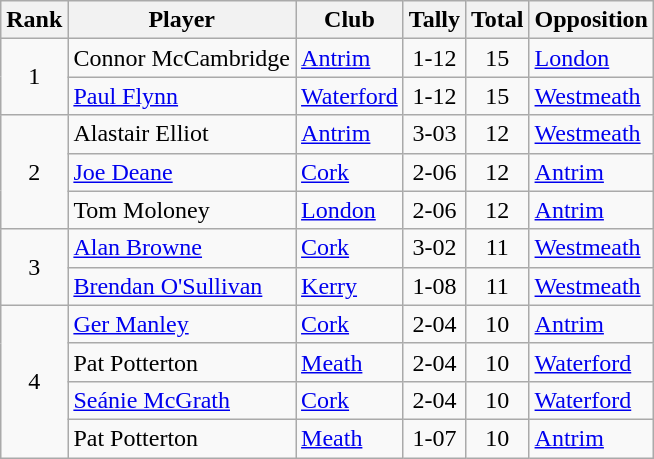<table class="wikitable">
<tr>
<th>Rank</th>
<th>Player</th>
<th>Club</th>
<th>Tally</th>
<th>Total</th>
<th>Opposition</th>
</tr>
<tr>
<td rowspan="2" style="text-align:center;">1</td>
<td>Connor McCambridge</td>
<td><a href='#'>Antrim</a></td>
<td align=center>1-12</td>
<td align=center>15</td>
<td><a href='#'>London</a></td>
</tr>
<tr>
<td><a href='#'>Paul Flynn</a></td>
<td><a href='#'>Waterford</a></td>
<td align=center>1-12</td>
<td align=center>15</td>
<td><a href='#'>Westmeath</a></td>
</tr>
<tr>
<td rowspan="3" style="text-align:center;">2</td>
<td>Alastair Elliot</td>
<td><a href='#'>Antrim</a></td>
<td align=center>3-03</td>
<td align=center>12</td>
<td><a href='#'>Westmeath</a></td>
</tr>
<tr>
<td><a href='#'>Joe Deane</a></td>
<td><a href='#'>Cork</a></td>
<td align=center>2-06</td>
<td align=center>12</td>
<td><a href='#'>Antrim</a></td>
</tr>
<tr>
<td>Tom Moloney</td>
<td><a href='#'>London</a></td>
<td align=center>2-06</td>
<td align=center>12</td>
<td><a href='#'>Antrim</a></td>
</tr>
<tr>
<td rowspan="2" style="text-align:center;">3</td>
<td><a href='#'>Alan Browne</a></td>
<td><a href='#'>Cork</a></td>
<td align=center>3-02</td>
<td align=center>11</td>
<td><a href='#'>Westmeath</a></td>
</tr>
<tr>
<td><a href='#'>Brendan O'Sullivan</a></td>
<td><a href='#'>Kerry</a></td>
<td align=center>1-08</td>
<td align=center>11</td>
<td><a href='#'>Westmeath</a></td>
</tr>
<tr>
<td rowspan="4" style="text-align:center;">4</td>
<td><a href='#'>Ger Manley</a></td>
<td><a href='#'>Cork</a></td>
<td align=center>2-04</td>
<td align=center>10</td>
<td><a href='#'>Antrim</a></td>
</tr>
<tr>
<td>Pat Potterton</td>
<td><a href='#'>Meath</a></td>
<td align=center>2-04</td>
<td align=center>10</td>
<td><a href='#'>Waterford</a></td>
</tr>
<tr>
<td><a href='#'>Seánie McGrath</a></td>
<td><a href='#'>Cork</a></td>
<td align=center>2-04</td>
<td align=center>10</td>
<td><a href='#'>Waterford</a></td>
</tr>
<tr>
<td>Pat Potterton</td>
<td><a href='#'>Meath</a></td>
<td align=center>1-07</td>
<td align=center>10</td>
<td><a href='#'>Antrim</a></td>
</tr>
</table>
